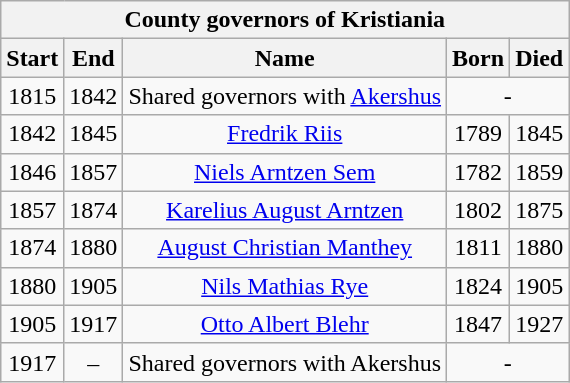<table class="wikitable" style="text-align:center">
<tr>
<th colspan=5>County governors of Kristiania </th>
</tr>
<tr>
<th>Start</th>
<th>End</th>
<th>Name</th>
<th>Born</th>
<th>Died</th>
</tr>
<tr>
<td>1815</td>
<td>1842</td>
<td>Shared governors with <a href='#'>Akershus</a></td>
<td colspan=2>-</td>
</tr>
<tr>
<td>1842</td>
<td>1845</td>
<td><a href='#'>Fredrik Riis</a></td>
<td>1789</td>
<td>1845</td>
</tr>
<tr>
<td>1846</td>
<td>1857</td>
<td><a href='#'>Niels Arntzen Sem</a></td>
<td>1782</td>
<td>1859</td>
</tr>
<tr>
<td>1857</td>
<td>1874</td>
<td><a href='#'>Karelius August Arntzen</a></td>
<td>1802</td>
<td>1875</td>
</tr>
<tr>
<td>1874</td>
<td>1880</td>
<td><a href='#'>August Christian Manthey</a></td>
<td>1811</td>
<td>1880</td>
</tr>
<tr>
<td>1880</td>
<td>1905</td>
<td><a href='#'>Nils Mathias Rye</a></td>
<td>1824</td>
<td>1905</td>
</tr>
<tr>
<td>1905</td>
<td>1917</td>
<td><a href='#'>Otto Albert Blehr</a></td>
<td>1847</td>
<td>1927</td>
</tr>
<tr>
<td>1917</td>
<td>–</td>
<td>Shared governors with Akershus</td>
<td colspan=2>-</td>
</tr>
</table>
